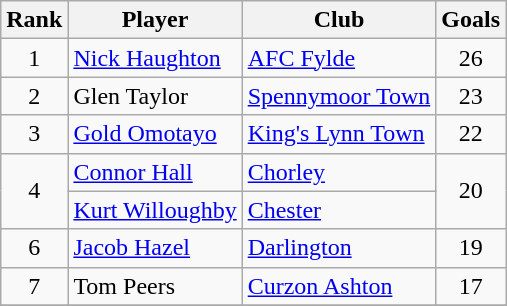<table class="wikitable" style="text-align:center">
<tr>
<th>Rank</th>
<th>Player</th>
<th>Club</th>
<th>Goals</th>
</tr>
<tr>
<td rowspan="1">1</td>
<td align=left><a href='#'>Nick Haughton</a></td>
<td align=left><a href='#'>AFC Fylde</a></td>
<td rowspan="1">26</td>
</tr>
<tr>
<td rowspan="1">2</td>
<td align=left>Glen Taylor</td>
<td align=left><a href='#'>Spennymoor Town</a></td>
<td rowspan="1">23</td>
</tr>
<tr>
<td rowspan="1">3</td>
<td align=left><a href='#'>Gold Omotayo</a></td>
<td align=left><a href='#'>King's Lynn Town</a></td>
<td rowspan="1">22</td>
</tr>
<tr>
<td rowspan="2">4</td>
<td align=left><a href='#'>Connor Hall</a></td>
<td align=left><a href='#'>Chorley</a></td>
<td rowspan="2">20</td>
</tr>
<tr>
<td align=left><a href='#'>Kurt Willoughby</a></td>
<td align=left><a href='#'>Chester</a></td>
</tr>
<tr>
<td rowspan="1">6</td>
<td align=left><a href='#'>Jacob Hazel</a></td>
<td align=left><a href='#'>Darlington</a></td>
<td rowspan="1">19</td>
</tr>
<tr>
<td rowspan="1">7</td>
<td align=left>Tom Peers</td>
<td align=left><a href='#'>Curzon Ashton</a></td>
<td rowspan="1">17</td>
</tr>
<tr>
</tr>
</table>
